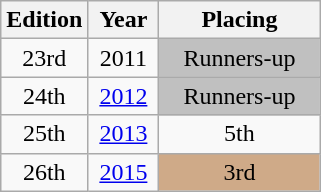<table class="wikitable" style="text-align:center">
<tr>
<th width=40>Edition</th>
<th width=40>Year</th>
<th width=100>Placing</th>
</tr>
<tr>
<td>23rd</td>
<td>2011</td>
<td bgcolor=silver>Runners-up</td>
</tr>
<tr>
<td>24th</td>
<td><a href='#'>2012</a></td>
<td bgcolor=silver>Runners-up</td>
</tr>
<tr>
<td>25th</td>
<td><a href='#'>2013</a></td>
<td>5th</td>
</tr>
<tr>
<td>26th</td>
<td><a href='#'>2015</a></td>
<td style="background:#cfaa88;">3rd</td>
</tr>
</table>
